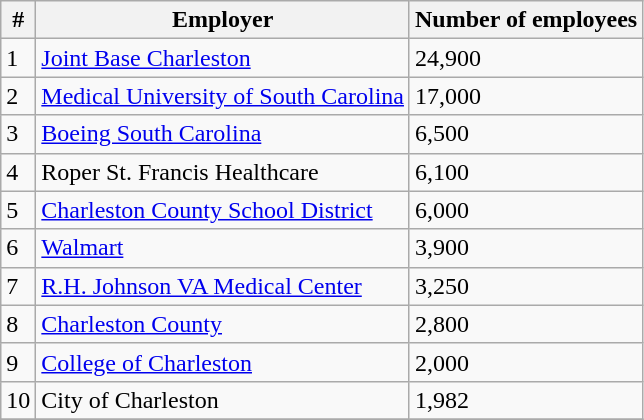<table class="wikitable sortable">
<tr>
<th>#</th>
<th>Employer</th>
<th>Number of employees</th>
</tr>
<tr>
<td>1</td>
<td><a href='#'>Joint Base Charleston</a></td>
<td>24,900</td>
</tr>
<tr>
<td>2</td>
<td><a href='#'>Medical University of South Carolina</a></td>
<td>17,000</td>
</tr>
<tr>
<td>3</td>
<td><a href='#'>Boeing South Carolina</a></td>
<td>6,500</td>
</tr>
<tr>
<td>4</td>
<td>Roper St. Francis Healthcare</td>
<td>6,100</td>
</tr>
<tr>
<td>5</td>
<td><a href='#'>Charleston County School District</a></td>
<td>6,000</td>
</tr>
<tr>
<td>6</td>
<td><a href='#'>Walmart</a></td>
<td>3,900</td>
</tr>
<tr>
<td>7</td>
<td><a href='#'>R.H. Johnson VA Medical Center</a></td>
<td>3,250</td>
</tr>
<tr>
<td>8</td>
<td><a href='#'>Charleston County</a></td>
<td>2,800</td>
</tr>
<tr>
<td>9</td>
<td><a href='#'>College of Charleston</a></td>
<td>2,000</td>
</tr>
<tr>
<td>10</td>
<td>City of Charleston</td>
<td>1,982</td>
</tr>
<tr>
</tr>
</table>
